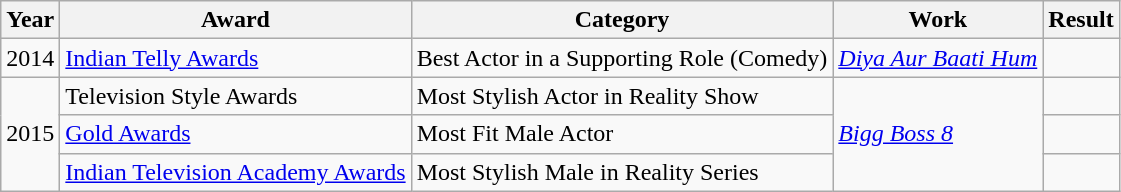<table class="wikitable">
<tr>
<th>Year</th>
<th>Award</th>
<th>Category</th>
<th>Work</th>
<th>Result</th>
</tr>
<tr>
<td>2014</td>
<td><a href='#'>Indian Telly Awards</a></td>
<td>Best Actor in a Supporting Role (Comedy)</td>
<td><em><a href='#'>Diya Aur Baati Hum</a></em></td>
<td></td>
</tr>
<tr>
<td rowspan="3">2015</td>
<td>Television Style Awards</td>
<td>Most Stylish Actor in Reality Show</td>
<td rowspan="3"><em><a href='#'>Bigg Boss 8</a></em></td>
<td></td>
</tr>
<tr>
<td><a href='#'>Gold Awards</a></td>
<td>Most Fit Male Actor</td>
<td></td>
</tr>
<tr>
<td><a href='#'>Indian Television Academy Awards</a></td>
<td>Most Stylish Male in Reality Series</td>
<td></td>
</tr>
</table>
